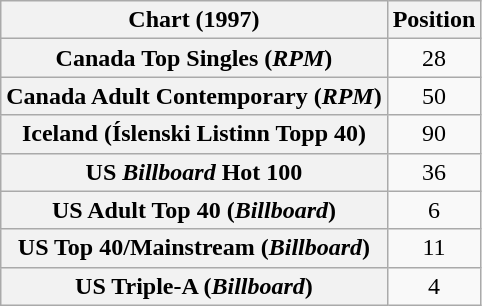<table class="wikitable sortable plainrowheaders" style="text-align:center">
<tr>
<th>Chart (1997)</th>
<th>Position</th>
</tr>
<tr>
<th scope="row">Canada Top Singles (<em>RPM</em>)</th>
<td>28</td>
</tr>
<tr>
<th scope="row">Canada Adult Contemporary (<em>RPM</em>)</th>
<td>50</td>
</tr>
<tr>
<th scope="row">Iceland (Íslenski Listinn Topp 40)</th>
<td>90</td>
</tr>
<tr>
<th scope="row">US <em>Billboard</em> Hot 100</th>
<td>36</td>
</tr>
<tr>
<th scope="row">US Adult Top 40 (<em>Billboard</em>)</th>
<td>6</td>
</tr>
<tr>
<th scope="row">US Top 40/Mainstream (<em>Billboard</em>)</th>
<td>11</td>
</tr>
<tr>
<th scope="row">US Triple-A (<em>Billboard</em>)</th>
<td>4</td>
</tr>
</table>
